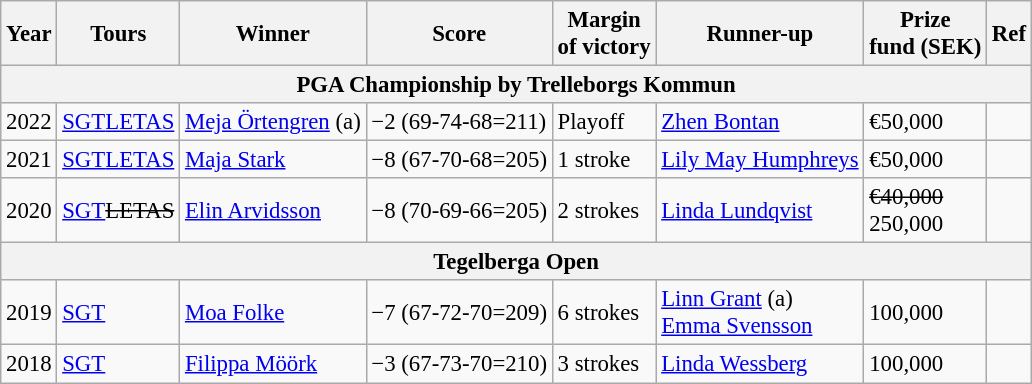<table class=wikitable style="font-size:95%">
<tr>
<th>Year</th>
<th>Tours</th>
<th>Winner</th>
<th>Score</th>
<th>Margin<br>of victory</th>
<th>Runner-up</th>
<th>Prize<br>fund (SEK)</th>
<th>Ref</th>
</tr>
<tr>
<th colspan=9>PGA Championship by Trelleborgs Kommun</th>
</tr>
<tr>
<td>2022</td>
<td><a href='#'>SGT</a><a href='#'>LETAS</a></td>
<td> <a href='#'>Meja Örtengren</a> (a)</td>
<td>−2 (69-74-68=211)</td>
<td>Playoff</td>
<td> <a href='#'>Zhen Bontan</a></td>
<td>€50,000</td>
<td></td>
</tr>
<tr>
<td>2021</td>
<td><a href='#'>SGT</a><a href='#'>LETAS</a></td>
<td> <a href='#'>Maja Stark</a></td>
<td>−8 (67-70-68=205)</td>
<td>1 stroke</td>
<td> <a href='#'>Lily May Humphreys</a></td>
<td>€50,000</td>
<td></td>
</tr>
<tr>
<td>2020</td>
<td><a href='#'>SGT</a><span><s>LETAS</s></span></td>
<td> <a href='#'>Elin Arvidsson</a></td>
<td>−8 (70-69-66=205)</td>
<td>2 strokes</td>
<td> <a href='#'>Linda Lundqvist</a></td>
<td><s>€40,000</s><br> 250,000</td>
<td></td>
</tr>
<tr>
<th colspan=9>Tegelberga Open</th>
</tr>
<tr>
<td>2019</td>
<td><a href='#'>SGT</a></td>
<td> <a href='#'>Moa Folke</a></td>
<td>−7 (67-72-70=209)</td>
<td>6 strokes</td>
<td> <a href='#'>Linn Grant</a> (a)<br> <a href='#'>Emma Svensson</a></td>
<td>100,000</td>
<td></td>
</tr>
<tr>
<td>2018</td>
<td><a href='#'>SGT</a></td>
<td> <a href='#'>Filippa Möörk</a></td>
<td>−3 (67-73-70=210)</td>
<td>3 strokes</td>
<td> <a href='#'>Linda Wessberg</a></td>
<td>100,000</td>
<td></td>
</tr>
</table>
